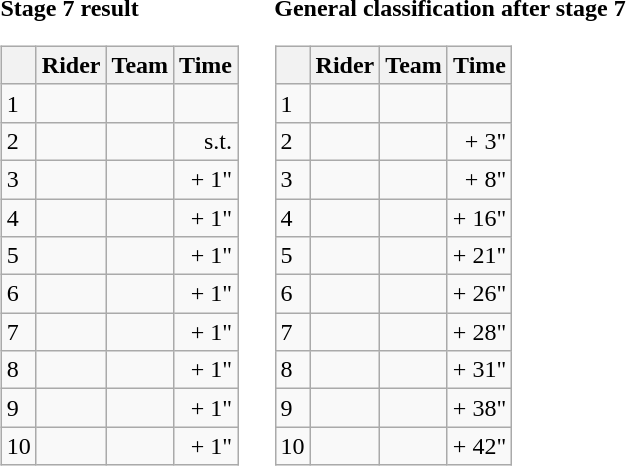<table>
<tr>
<td><strong>Stage 7 result</strong><br><table class="wikitable">
<tr>
<th></th>
<th>Rider</th>
<th>Team</th>
<th>Time</th>
</tr>
<tr>
<td>1</td>
<td></td>
<td></td>
<td align="right"></td>
</tr>
<tr>
<td>2</td>
<td></td>
<td></td>
<td align="right">s.t.</td>
</tr>
<tr>
<td>3</td>
<td></td>
<td></td>
<td align="right">+ 1"</td>
</tr>
<tr>
<td>4</td>
<td></td>
<td></td>
<td align="right">+ 1"</td>
</tr>
<tr>
<td>5</td>
<td></td>
<td></td>
<td align="right">+ 1"</td>
</tr>
<tr>
<td>6</td>
<td></td>
<td></td>
<td align="right">+ 1"</td>
</tr>
<tr>
<td>7</td>
<td></td>
<td></td>
<td align="right">+ 1"</td>
</tr>
<tr>
<td>8</td>
<td></td>
<td></td>
<td align="right">+ 1"</td>
</tr>
<tr>
<td>9</td>
<td></td>
<td></td>
<td align="right">+ 1"</td>
</tr>
<tr>
<td>10</td>
<td></td>
<td></td>
<td align="right">+ 1"</td>
</tr>
</table>
</td>
<td></td>
<td><strong>General classification after stage 7</strong><br><table class="wikitable">
<tr>
<th></th>
<th>Rider</th>
<th>Team</th>
<th>Time</th>
</tr>
<tr>
<td>1</td>
<td> </td>
<td></td>
<td align="right"></td>
</tr>
<tr>
<td>2</td>
<td></td>
<td></td>
<td align="right">+ 3"</td>
</tr>
<tr>
<td>3</td>
<td> </td>
<td></td>
<td align="right">+ 8"</td>
</tr>
<tr>
<td>4</td>
<td></td>
<td></td>
<td align="right">+ 16"</td>
</tr>
<tr>
<td>5</td>
<td></td>
<td></td>
<td align="right">+ 21"</td>
</tr>
<tr>
<td>6</td>
<td></td>
<td></td>
<td align="right">+ 26"</td>
</tr>
<tr>
<td>7</td>
<td></td>
<td></td>
<td align="right">+ 28"</td>
</tr>
<tr>
<td>8</td>
<td></td>
<td></td>
<td align="right">+ 31"</td>
</tr>
<tr>
<td>9</td>
<td></td>
<td></td>
<td align="right">+ 38"</td>
</tr>
<tr>
<td>10</td>
<td></td>
<td></td>
<td align="right">+ 42"</td>
</tr>
</table>
</td>
</tr>
</table>
